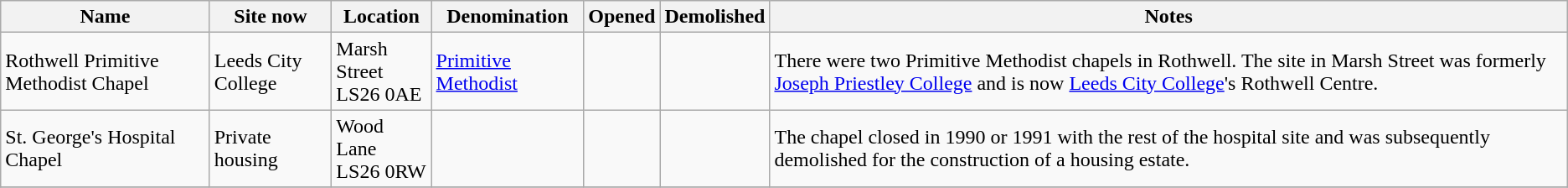<table class="wikitable sortable">
<tr>
<th>Name</th>
<th class="unsortable">Site now</th>
<th>Location</th>
<th>Denomination</th>
<th>Opened</th>
<th>Demolished</th>
<th class="unsortable">Notes</th>
</tr>
<tr>
<td>Rothwell Primitive Methodist Chapel</td>
<td>Leeds City College</td>
<td>Marsh Street<br>LS26 0AE</td>
<td><a href='#'>Primitive Methodist</a></td>
<td></td>
<td></td>
<td>There were two Primitive Methodist chapels in Rothwell. The site in Marsh Street was formerly <a href='#'>Joseph Priestley College</a> and is now <a href='#'>Leeds City College</a>'s Rothwell Centre.</td>
</tr>
<tr>
<td>St. George's Hospital Chapel</td>
<td>Private housing</td>
<td>Wood Lane<br>LS26 0RW</td>
<td></td>
<td></td>
<td></td>
<td>The chapel closed in 1990 or 1991 with the rest of the hospital site  and was subsequently demolished for the construction of a housing estate.</td>
</tr>
<tr>
</tr>
</table>
